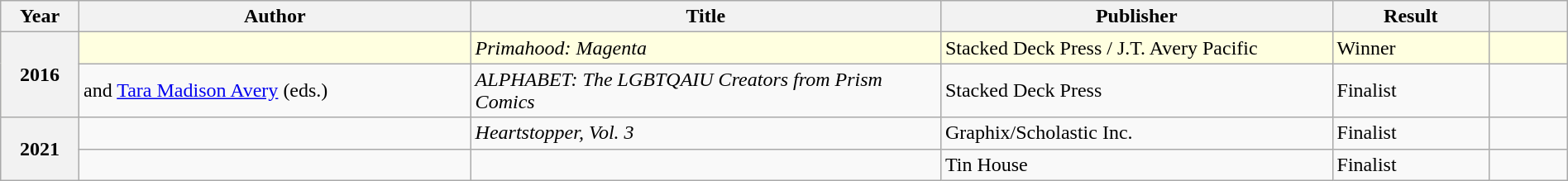<table class="wikitable sortable mw-collapsible" style=width:100%>
<tr>
<th scope="col" width="5%">Year</th>
<th scope="col" width="25%">Author</th>
<th scope="col" width="30%">Title</th>
<th scope="col" width="25%">Publisher</th>
<th scope="col" width="10%">Result</th>
<th scope="col" width="5%"></th>
</tr>
<tr style=background:lightyellow>
<th rowspan="2">2016</th>
<td></td>
<td><em>Primahood: Magenta</em></td>
<td>Stacked Deck Press / J.T. Avery Pacific</td>
<td>Winner</td>
<td></td>
</tr>
<tr>
<td> and <a href='#'>Tara Madison Avery</a> (eds.)</td>
<td><em>ALPHABET: The LGBTQAIU Creators from Prism Comics</em> </td>
<td>Stacked Deck Press</td>
<td>Finalist</td>
<td></td>
</tr>
<tr>
<th rowspan="2">2021</th>
<td></td>
<td><em>Heartstopper, Vol. 3</em></td>
<td>Graphix/Scholastic Inc.</td>
<td>Finalist</td>
<td></td>
</tr>
<tr>
<td></td>
<td></td>
<td>Tin House</td>
<td>Finalist</td>
<td></td>
</tr>
</table>
